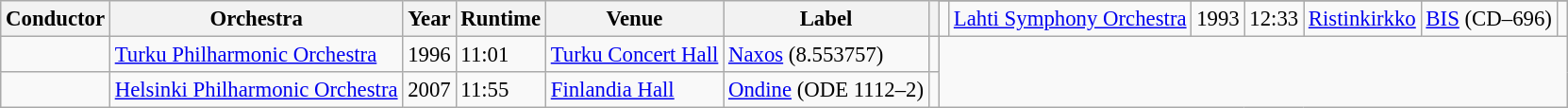<table class="wikitable sortable" style="margin-right: 0; font-size: 95%">
<tr>
<th style="width:"; rowspan=2>Conductor</th>
<th style="width:"; rowspan=2>Orchestra</th>
<th style="width:"; rowspan=2>Year</th>
<th style="width:"; rowspan=2>Runtime</th>
<th style="width:"; rowspan=2>Venue</th>
<th style="width:"; rowspan=2>Label</th>
<th style="width:"; rowspan=2 class="unsortable"></th>
</tr>
<tr>
<td></td>
<td><a href='#'>Lahti Symphony Orchestra</a></td>
<td>1993</td>
<td>12:33</td>
<td><a href='#'>Ristinkirkko</a></td>
<td><a href='#'>BIS</a> (CD–696)</td>
<td></td>
</tr>
<tr>
<td></td>
<td><a href='#'>Turku Philharmonic Orchestra</a></td>
<td>1996</td>
<td>11:01</td>
<td><a href='#'>Turku Concert Hall</a></td>
<td><a href='#'>Naxos</a> (8.553757)</td>
<td></td>
</tr>
<tr>
<td></td>
<td><a href='#'>Helsinki Philharmonic Orchestra</a></td>
<td>2007</td>
<td>11:55</td>
<td><a href='#'>Finlandia Hall</a></td>
<td><a href='#'>Ondine</a> (ODE 1112–2)</td>
<td></td>
</tr>
</table>
